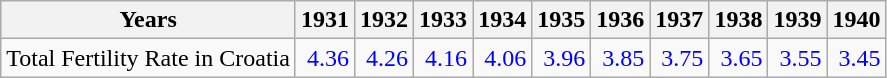<table class="wikitable " style="text-align:right">
<tr>
<th>Years</th>
<th>1931</th>
<th>1932</th>
<th>1933</th>
<th>1934</th>
<th>1935</th>
<th>1936</th>
<th>1937</th>
<th>1938</th>
<th>1939</th>
<th>1940</th>
</tr>
<tr>
<td align="left">Total Fertility Rate in Croatia</td>
<td style="text-align:right; color:blue;">4.36</td>
<td style="text-align:right; color:blue;">4.26</td>
<td style="text-align:right; color:blue;">4.16</td>
<td style="text-align:right; color:blue;">4.06</td>
<td style="text-align:right; color:blue;">3.96</td>
<td style="text-align:right; color:blue;">3.85</td>
<td style="text-align:right; color:blue;">3.75</td>
<td style="text-align:right; color:blue;">3.65</td>
<td style="text-align:right; color:blue;">3.55</td>
<td style="text-align:right; color:blue;">3.45</td>
</tr>
</table>
